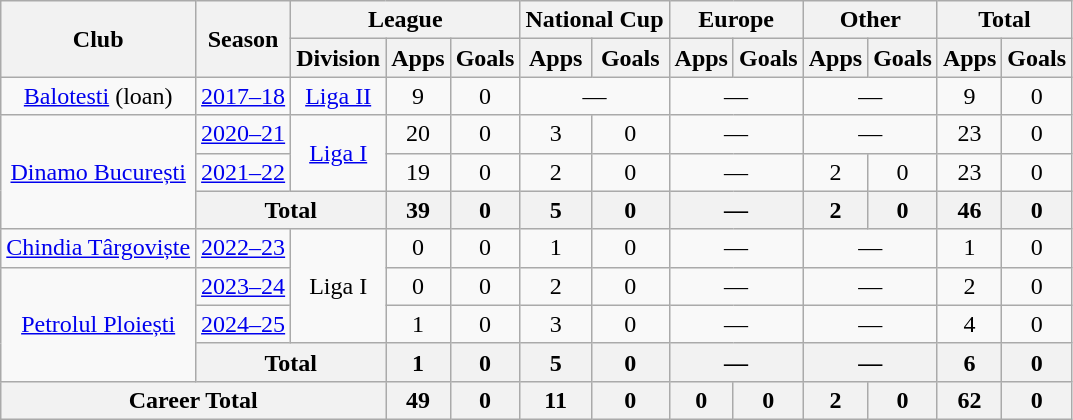<table class=wikitable style=text-align:center>
<tr>
<th rowspan=2>Club</th>
<th rowspan=2>Season</th>
<th colspan=3>League</th>
<th colspan=2>National Cup</th>
<th colspan=2>Europe</th>
<th colspan=2>Other</th>
<th colspan=2>Total</th>
</tr>
<tr>
<th>Division</th>
<th>Apps</th>
<th>Goals</th>
<th>Apps</th>
<th>Goals</th>
<th>Apps</th>
<th>Goals</th>
<th>Apps</th>
<th>Goals</th>
<th>Apps</th>
<th>Goals</th>
</tr>
<tr>
<td><a href='#'>Balotesti</a> (loan)</td>
<td><a href='#'>2017–18</a></td>
<td rowspan="1"><a href='#'>Liga II</a></td>
<td>9</td>
<td>0</td>
<td colspan="2">—</td>
<td colspan="2">—</td>
<td colspan="2">—</td>
<td>9</td>
<td>0</td>
</tr>
<tr>
<td rowspan="3"><a href='#'>Dinamo București</a></td>
<td><a href='#'>2020–21</a></td>
<td rowspan="2"><a href='#'>Liga I</a></td>
<td>20</td>
<td>0</td>
<td>3</td>
<td>0</td>
<td colspan="2">—</td>
<td colspan="2">—</td>
<td>23</td>
<td>0</td>
</tr>
<tr>
<td><a href='#'>2021–22</a></td>
<td>19</td>
<td>0</td>
<td>2</td>
<td>0</td>
<td colspan="2">—</td>
<td>2</td>
<td>0</td>
<td>23</td>
<td>0</td>
</tr>
<tr>
<th colspan="2">Total</th>
<th>39</th>
<th>0</th>
<th>5</th>
<th>0</th>
<th colspan="2">—</th>
<th>2</th>
<th>0</th>
<th>46</th>
<th>0</th>
</tr>
<tr>
<td><a href='#'>Chindia Târgoviște</a></td>
<td><a href='#'>2022–23</a></td>
<td rowspan="3">Liga I</td>
<td>0</td>
<td>0</td>
<td>1</td>
<td>0</td>
<td colspan="2">—</td>
<td colspan="2">—</td>
<td>1</td>
<td>0</td>
</tr>
<tr>
<td rowspan="3"><a href='#'>Petrolul Ploiești</a></td>
<td><a href='#'>2023–24</a></td>
<td>0</td>
<td>0</td>
<td>2</td>
<td>0</td>
<td colspan="2">—</td>
<td colspan="2">—</td>
<td>2</td>
<td>0</td>
</tr>
<tr>
<td><a href='#'>2024–25</a></td>
<td>1</td>
<td>0</td>
<td>3</td>
<td>0</td>
<td colspan="2">—</td>
<td colspan="2">—</td>
<td>4</td>
<td>0</td>
</tr>
<tr>
<th colspan="2">Total</th>
<th>1</th>
<th>0</th>
<th>5</th>
<th>0</th>
<th colspan="2">—</th>
<th colspan="2">—</th>
<th>6</th>
<th>0</th>
</tr>
<tr>
<th colspan="3">Career Total</th>
<th>49</th>
<th>0</th>
<th>11</th>
<th>0</th>
<th>0</th>
<th>0</th>
<th>2</th>
<th>0</th>
<th>62</th>
<th>0</th>
</tr>
</table>
